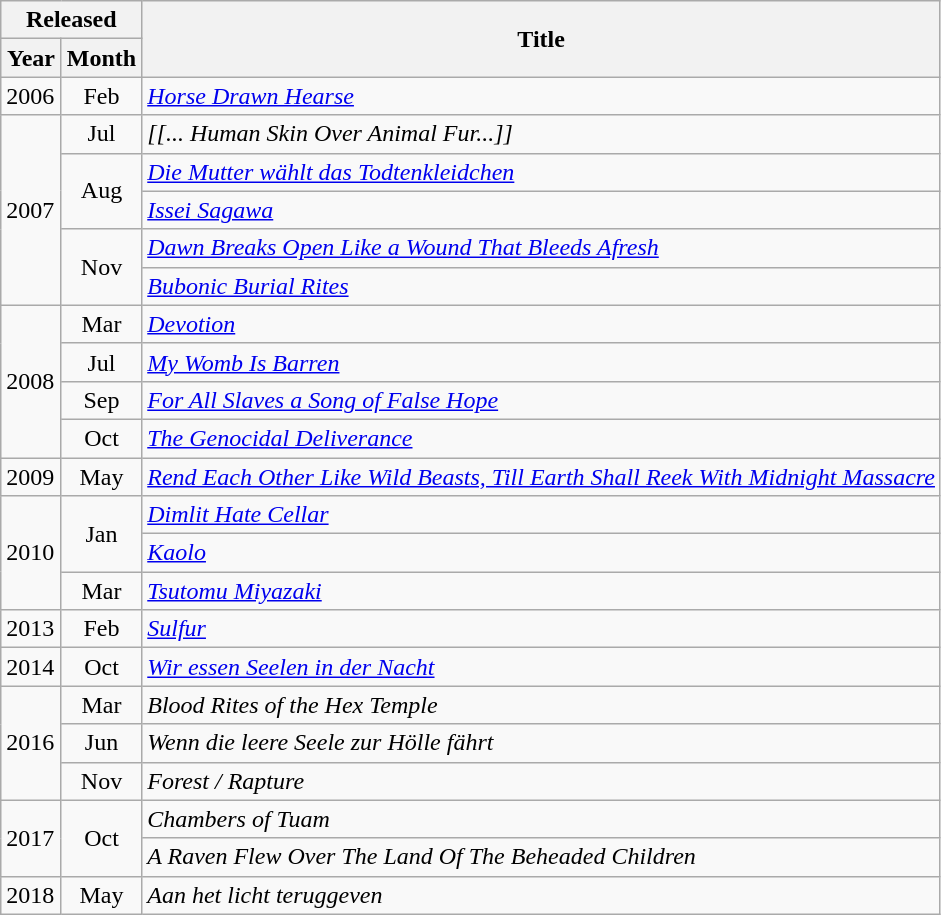<table class="wikitable">
<tr>
<th colspan="2">Released</th>
<th rowspan="2">Title</th>
</tr>
<tr>
<th style="width:33px;">Year</th>
<th style="width:44px;">Month</th>
</tr>
<tr>
<td>2006</td>
<td align="center">Feb</td>
<td><em><a href='#'>Horse Drawn Hearse</a></em></td>
</tr>
<tr>
<td rowspan="5">2007</td>
<td align="center">Jul</td>
<td><em>[[... Human Skin Over Animal Fur...]]</em></td>
</tr>
<tr>
<td align="center" rowspan="2">Aug</td>
<td><em><a href='#'>Die Mutter wählt das Todtenkleidchen</a></em></td>
</tr>
<tr>
<td><em><a href='#'>Issei Sagawa</a></em></td>
</tr>
<tr>
<td align="center" rowspan="2">Nov</td>
<td><em><a href='#'>Dawn Breaks Open Like a Wound That Bleeds Afresh</a></em></td>
</tr>
<tr>
<td><em><a href='#'>Bubonic Burial Rites</a></em></td>
</tr>
<tr>
<td rowspan="4">2008</td>
<td align="center">Mar</td>
<td><em><a href='#'>Devotion</a></em></td>
</tr>
<tr>
<td align="center">Jul</td>
<td><em><a href='#'>My Womb Is Barren</a></em></td>
</tr>
<tr>
<td align="center">Sep</td>
<td><em><a href='#'>For All Slaves a Song of False Hope</a></em></td>
</tr>
<tr>
<td align="center">Oct</td>
<td><em><a href='#'>The Genocidal Deliverance</a></em></td>
</tr>
<tr>
<td>2009</td>
<td align="center">May</td>
<td><em><a href='#'>Rend Each Other Like Wild Beasts, Till Earth Shall Reek With Midnight Massacre</a></em></td>
</tr>
<tr>
<td rowspan="3">2010</td>
<td align="center" rowspan="2">Jan</td>
<td><em><a href='#'>Dimlit Hate Cellar</a></em></td>
</tr>
<tr>
<td><em><a href='#'>Kaolo</a></em></td>
</tr>
<tr>
<td align="center">Mar</td>
<td><em><a href='#'>Tsutomu Miyazaki</a></em></td>
</tr>
<tr>
<td>2013</td>
<td align="center">Feb</td>
<td><em><a href='#'>Sulfur</a></em></td>
</tr>
<tr>
<td>2014</td>
<td align="center">Oct</td>
<td><em><a href='#'>Wir essen Seelen in der Nacht</a></em></td>
</tr>
<tr>
<td rowspan="3">2016</td>
<td align="center">Mar</td>
<td><em>Blood Rites of the Hex Temple</em></td>
</tr>
<tr>
<td align="center">Jun</td>
<td><em>Wenn die leere Seele zur Hölle fährt</em></td>
</tr>
<tr>
<td align="center">Nov</td>
<td><em>Forest / Rapture</em></td>
</tr>
<tr>
<td rowspan="2">2017</td>
<td align="center" rowspan="2">Oct</td>
<td><em>Chambers of Tuam</em></td>
</tr>
<tr>
<td><em>A Raven Flew Over The Land Of The Beheaded Children</em></td>
</tr>
<tr>
<td>2018</td>
<td align="center">May</td>
<td><em>Aan het licht teruggeven</em></td>
</tr>
</table>
